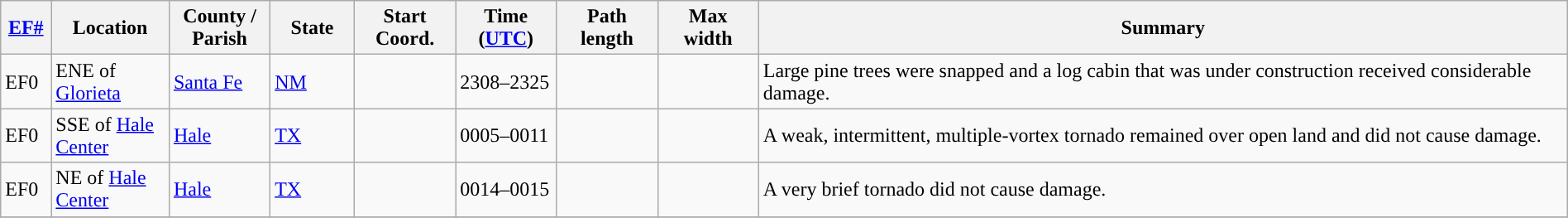<table class="wikitable sortable" style="width:100%;">
<tr>
<th scope="col" width="3%" align="center"><a href='#'>EF#</a></th>
<th scope="col" width="7%" align="center" class="unsortable">Location</th>
<th scope="col" width="6%" align="center" class="unsortable">County / Parish</th>
<th scope="col" width="5%" align="center">State</th>
<th scope="col" width="6%" align="center">Start Coord.</th>
<th scope="col" width="6%" align="center">Time (<a href='#'>UTC</a>)</th>
<th scope="col" width="6%" align="center">Path length</th>
<th scope="col" width="6%" align="center">Max width</th>
<th scope="col" width="48%" class="unsortable" align="center">Summary</th>
</tr>
<tr>
<td>EF0</td>
<td>ENE of <a href='#'>Glorieta</a></td>
<td><a href='#'>Santa Fe</a></td>
<td><a href='#'>NM</a></td>
<td></td>
<td>2308–2325</td>
<td></td>
<td></td>
<td>Large pine trees were snapped and a log cabin that was under construction received considerable damage.</td>
</tr>
<tr>
<td>EF0</td>
<td>SSE of <a href='#'>Hale Center</a></td>
<td><a href='#'>Hale</a></td>
<td><a href='#'>TX</a></td>
<td></td>
<td>0005–0011</td>
<td></td>
<td></td>
<td>A weak, intermittent, multiple-vortex tornado remained over open land and did not cause damage.</td>
</tr>
<tr>
<td>EF0</td>
<td>NE of <a href='#'>Hale Center</a></td>
<td><a href='#'>Hale</a></td>
<td><a href='#'>TX</a></td>
<td></td>
<td>0014–0015</td>
<td></td>
<td></td>
<td>A very brief tornado did not cause damage.</td>
</tr>
<tr>
</tr>
</table>
